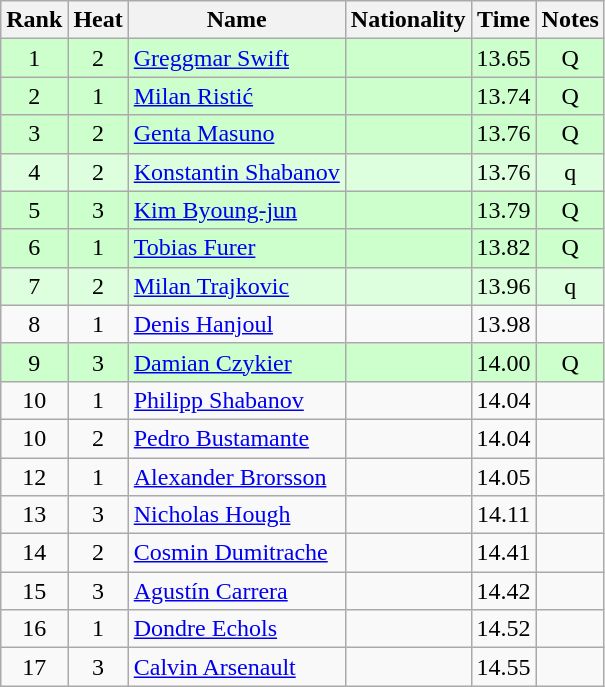<table class="wikitable sortable" style="text-align:center">
<tr>
<th>Rank</th>
<th>Heat</th>
<th>Name</th>
<th>Nationality</th>
<th>Time</th>
<th>Notes</th>
</tr>
<tr bgcolor=ccffcc>
<td>1</td>
<td>2</td>
<td align=left><a href='#'>Greggmar Swift</a></td>
<td align=left></td>
<td>13.65</td>
<td>Q</td>
</tr>
<tr bgcolor=ccffcc>
<td>2</td>
<td>1</td>
<td align=left><a href='#'>Milan Ristić</a></td>
<td align=left></td>
<td>13.74</td>
<td>Q</td>
</tr>
<tr bgcolor=ccffcc>
<td>3</td>
<td>2</td>
<td align=left><a href='#'>Genta Masuno</a></td>
<td align=left></td>
<td>13.76</td>
<td>Q</td>
</tr>
<tr bgcolor=ddffdd>
<td>4</td>
<td>2</td>
<td align=left><a href='#'>Konstantin Shabanov</a></td>
<td align=left></td>
<td>13.76</td>
<td>q</td>
</tr>
<tr bgcolor=ccffcc>
<td>5</td>
<td>3</td>
<td align=left><a href='#'>Kim Byoung-jun</a></td>
<td align=left></td>
<td>13.79</td>
<td>Q</td>
</tr>
<tr bgcolor=ccffcc>
<td>6</td>
<td>1</td>
<td align=left><a href='#'>Tobias Furer</a></td>
<td align=left></td>
<td>13.82</td>
<td>Q</td>
</tr>
<tr bgcolor=ddffdd>
<td>7</td>
<td>2</td>
<td align=left><a href='#'>Milan Trajkovic</a></td>
<td align=left></td>
<td>13.96</td>
<td>q</td>
</tr>
<tr>
<td>8</td>
<td>1</td>
<td align=left><a href='#'>Denis Hanjoul</a></td>
<td align=left></td>
<td>13.98</td>
<td></td>
</tr>
<tr bgcolor=ccffcc>
<td>9</td>
<td>3</td>
<td align=left><a href='#'>Damian Czykier</a></td>
<td align=left></td>
<td>14.00</td>
<td>Q</td>
</tr>
<tr>
<td>10</td>
<td>1</td>
<td align=left><a href='#'>Philipp Shabanov</a></td>
<td align=left></td>
<td>14.04</td>
<td></td>
</tr>
<tr>
<td>10</td>
<td>2</td>
<td align=left><a href='#'>Pedro Bustamante</a></td>
<td align=left></td>
<td>14.04</td>
<td></td>
</tr>
<tr>
<td>12</td>
<td>1</td>
<td align=left><a href='#'>Alexander Brorsson</a></td>
<td align=left></td>
<td>14.05</td>
<td></td>
</tr>
<tr>
<td>13</td>
<td>3</td>
<td align=left><a href='#'>Nicholas Hough</a></td>
<td align=left></td>
<td>14.11</td>
<td></td>
</tr>
<tr>
<td>14</td>
<td>2</td>
<td align=left><a href='#'>Cosmin Dumitrache</a></td>
<td align=left></td>
<td>14.41</td>
<td></td>
</tr>
<tr>
<td>15</td>
<td>3</td>
<td align=left><a href='#'>Agustín Carrera</a></td>
<td align=left></td>
<td>14.42</td>
<td></td>
</tr>
<tr>
<td>16</td>
<td>1</td>
<td align=left><a href='#'>Dondre Echols</a></td>
<td align=left></td>
<td>14.52</td>
<td></td>
</tr>
<tr>
<td>17</td>
<td>3</td>
<td align=left><a href='#'>Calvin Arsenault</a></td>
<td align=left></td>
<td>14.55</td>
<td></td>
</tr>
</table>
